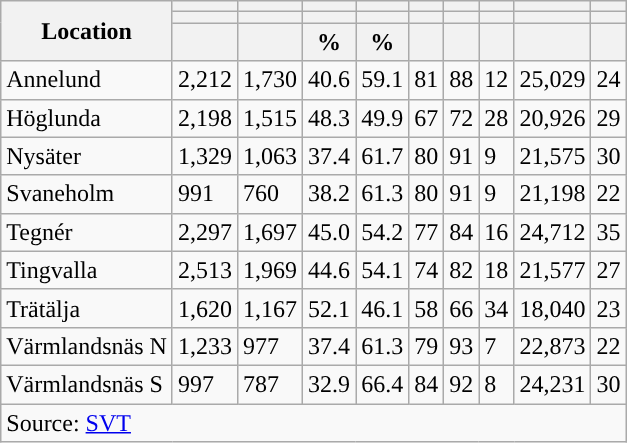<table role="presentation" class="wikitable sortable mw-collapsible">
<tr>
<th rowspan="3">Location</th>
<th></th>
<th></th>
<th></th>
<th></th>
<th></th>
<th></th>
<th></th>
<th></th>
<th></th>
</tr>
<tr>
<th></th>
<th></th>
<th style="background:"></th>
<th style="background:"></th>
<th></th>
<th></th>
<th></th>
<th></th>
<th></th>
</tr>
<tr>
<th data-sort-type="number"></th>
<th data-sort-type="number"></th>
<th data-sort-type="number">%</th>
<th data-sort-type="number">%</th>
<th data-sort-type="number"></th>
<th data-sort-type="number"></th>
<th data-sort-type="number"></th>
<th data-sort-type="number"></th>
<th data-sort-type="number"></th>
</tr>
<tr>
<td align="left">Annelund</td>
<td>2,212</td>
<td>1,730</td>
<td>40.6</td>
<td>59.1</td>
<td>81</td>
<td>88</td>
<td>12</td>
<td>25,029</td>
<td>24</td>
</tr>
<tr>
<td align="left">Höglunda</td>
<td>2,198</td>
<td>1,515</td>
<td>48.3</td>
<td>49.9</td>
<td>67</td>
<td>72</td>
<td>28</td>
<td>20,926</td>
<td>29</td>
</tr>
<tr>
<td align="left">Nysäter</td>
<td>1,329</td>
<td>1,063</td>
<td>37.4</td>
<td>61.7</td>
<td>80</td>
<td>91</td>
<td>9</td>
<td>21,575</td>
<td>30</td>
</tr>
<tr>
<td align="left">Svaneholm</td>
<td>991</td>
<td>760</td>
<td>38.2</td>
<td>61.3</td>
<td>80</td>
<td>91</td>
<td>9</td>
<td>21,198</td>
<td>22</td>
</tr>
<tr>
<td align="left">Tegnér</td>
<td>2,297</td>
<td>1,697</td>
<td>45.0</td>
<td>54.2</td>
<td>77</td>
<td>84</td>
<td>16</td>
<td>24,712</td>
<td>35</td>
</tr>
<tr>
<td align="left">Tingvalla</td>
<td>2,513</td>
<td>1,969</td>
<td>44.6</td>
<td>54.1</td>
<td>74</td>
<td>82</td>
<td>18</td>
<td>21,577</td>
<td>27</td>
</tr>
<tr>
<td align="left">Trätälja</td>
<td>1,620</td>
<td>1,167</td>
<td>52.1</td>
<td>46.1</td>
<td>58</td>
<td>66</td>
<td>34</td>
<td>18,040</td>
<td>23</td>
</tr>
<tr>
<td align="left">Värmlandsnäs N</td>
<td>1,233</td>
<td>977</td>
<td>37.4</td>
<td>61.3</td>
<td>79</td>
<td>93</td>
<td>7</td>
<td>22,873</td>
<td>22</td>
</tr>
<tr>
<td align="left">Värmlandsnäs S</td>
<td>997</td>
<td>787</td>
<td>32.9</td>
<td>66.4</td>
<td>84</td>
<td>92</td>
<td>8</td>
<td>24,231</td>
<td>30</td>
</tr>
<tr>
<td colspan="10" align="left">Source: <a href='#'>SVT</a></td>
</tr>
</table>
